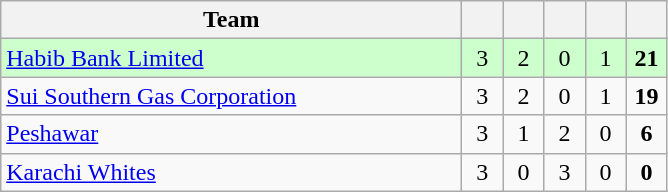<table class="wikitable" style="text-align:center">
<tr>
<th style="width:300px">Team</th>
<th width="20"></th>
<th width="20"></th>
<th width="20"></th>
<th width="20"></th>
<th width="20"></th>
</tr>
<tr style="background:#cfc">
<td style="text-align:left"><a href='#'>Habib Bank Limited</a></td>
<td>3</td>
<td>2</td>
<td>0</td>
<td>1</td>
<td><strong>21</strong></td>
</tr>
<tr>
<td style="text-align:left"><a href='#'>Sui Southern Gas Corporation</a></td>
<td>3</td>
<td>2</td>
<td>0</td>
<td>1</td>
<td><strong>19</strong></td>
</tr>
<tr>
<td style="text-align:left"><a href='#'>Peshawar</a></td>
<td>3</td>
<td>1</td>
<td>2</td>
<td>0</td>
<td><strong>6</strong></td>
</tr>
<tr>
<td style="text-align:left"><a href='#'>Karachi Whites</a></td>
<td>3</td>
<td>0</td>
<td>3</td>
<td>0</td>
<td><strong>0</strong></td>
</tr>
</table>
